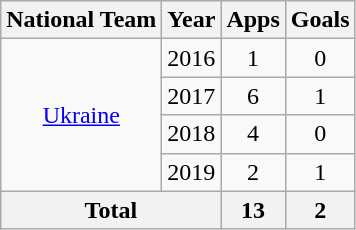<table class="wikitable" style="text-align: center">
<tr>
<th>National Team</th>
<th>Year</th>
<th>Apps</th>
<th>Goals</th>
</tr>
<tr>
<td rowspan="4"><a href='#'>Ukraine</a></td>
<td>2016</td>
<td>1</td>
<td>0</td>
</tr>
<tr>
<td>2017</td>
<td>6</td>
<td>1</td>
</tr>
<tr>
<td>2018</td>
<td>4</td>
<td>0</td>
</tr>
<tr>
<td>2019</td>
<td>2</td>
<td>1</td>
</tr>
<tr>
<th colspan="2">Total</th>
<th>13</th>
<th>2</th>
</tr>
</table>
